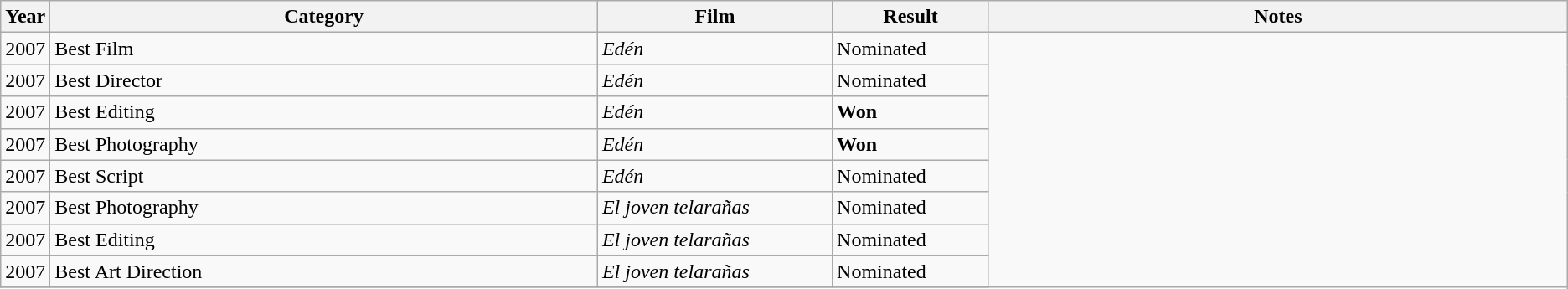<table class="wikitable">
<tr>
<th width="3%">Year</th>
<th width="35%">Category</th>
<th width="15%">Film</th>
<th width="10%">Result</th>
<th width="37%">Notes</th>
</tr>
<tr>
<td>2007</td>
<td>Best Film</td>
<td><em>Edén</em></td>
<td>Nominated</td>
</tr>
<tr>
<td>2007</td>
<td>Best Director</td>
<td><em>Edén</em></td>
<td>Nominated</td>
</tr>
<tr>
<td>2007</td>
<td>Best Editing</td>
<td><em>Edén</em></td>
<td><strong>Won</strong></td>
</tr>
<tr>
<td>2007</td>
<td>Best Photography</td>
<td><em>Edén</em></td>
<td><strong>Won</strong></td>
</tr>
<tr>
<td>2007</td>
<td>Best Script</td>
<td><em>Edén</em></td>
<td>Nominated</td>
</tr>
<tr>
<td>2007</td>
<td>Best Photography</td>
<td><em>El joven telarañas</em></td>
<td>Nominated</td>
</tr>
<tr>
<td>2007</td>
<td>Best Editing</td>
<td><em>El joven telarañas</em></td>
<td>Nominated</td>
</tr>
<tr>
<td>2007</td>
<td>Best Art Direction</td>
<td><em>El joven telarañas</em></td>
<td>Nominated</td>
</tr>
<tr>
</tr>
</table>
